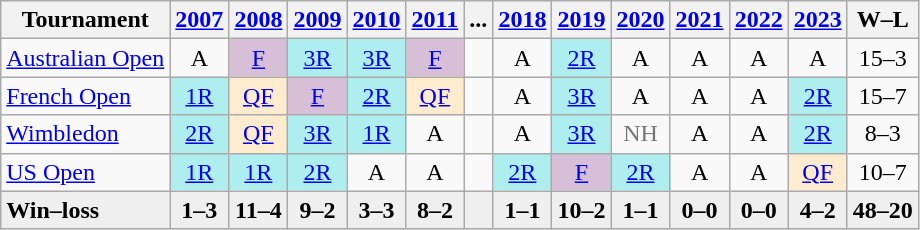<table class=wikitable style=text-align:center>
<tr>
<th>Tournament</th>
<th><a href='#'>2007</a></th>
<th><a href='#'>2008</a></th>
<th><a href='#'>2009</a></th>
<th><a href='#'>2010</a></th>
<th><a href='#'>2011</a></th>
<th>...</th>
<th><a href='#'>2018</a></th>
<th><a href='#'>2019</a></th>
<th><a href='#'>2020</a></th>
<th><a href='#'>2021</a></th>
<th><a href='#'>2022</a></th>
<th><a href='#'>2023</a></th>
<th>W–L</th>
</tr>
<tr>
<td align=left><a href='#'>Australian Open</a></td>
<td>A</td>
<td bgcolor=thistle><a href='#'>F</a></td>
<td bgcolor=afeeee><a href='#'>3R</a></td>
<td bgcolor=afeeee><a href='#'>3R</a></td>
<td bgcolor=thistle><a href='#'>F</a></td>
<td></td>
<td>A</td>
<td bgcolor=afeeee><a href='#'>2R</a></td>
<td>A</td>
<td>A</td>
<td>A</td>
<td>A</td>
<td>15–3</td>
</tr>
<tr>
<td align=left><a href='#'>French Open</a></td>
<td bgcolor=afeeee><a href='#'>1R</a></td>
<td bgcolor=ffebcd><a href='#'>QF</a></td>
<td bgcolor=thistle><a href='#'>F</a></td>
<td bgcolor=afeeee><a href='#'>2R</a></td>
<td bgcolor=ffebcd><a href='#'>QF</a></td>
<td></td>
<td>A</td>
<td bgcolor=afeeee><a href='#'>3R</a></td>
<td>A</td>
<td>A</td>
<td>A</td>
<td bgcolor=afeeee><a href='#'>2R</a></td>
<td>15–7</td>
</tr>
<tr>
<td align=left><a href='#'>Wimbledon</a></td>
<td bgcolor=afeeee><a href='#'>2R</a></td>
<td bgcolor=ffebcd><a href='#'>QF</a></td>
<td bgcolor=afeeee><a href='#'>3R</a></td>
<td bgcolor=afeeee><a href='#'>1R</a></td>
<td>A</td>
<td></td>
<td>A</td>
<td bgcolor=afeeee><a href='#'>3R</a></td>
<td style=color:#767676>NH</td>
<td>A</td>
<td>A</td>
<td bgcolor=afeeee><a href='#'>2R</a></td>
<td>8–3</td>
</tr>
<tr>
<td align=left><a href='#'>US Open</a></td>
<td bgcolor=afeeee><a href='#'>1R</a></td>
<td bgcolor=afeeee><a href='#'>1R</a></td>
<td bgcolor=afeeee><a href='#'>2R</a></td>
<td>A</td>
<td>A</td>
<td></td>
<td bgcolor=afeeee><a href='#'>2R</a></td>
<td bgcolor=thistle><a href='#'>F</a></td>
<td bgcolor=afeeee><a href='#'>2R</a></td>
<td>A</td>
<td>A</td>
<td bgcolor=ffebcd><a href='#'>QF</a></td>
<td>10–7</td>
</tr>
<tr style=background:#efefef;font-weight:bold>
<td style=text-align:left>Win–loss</td>
<td>1–3</td>
<td>11–4</td>
<td>9–2</td>
<td>3–3</td>
<td>8–2</td>
<td></td>
<td>1–1</td>
<td>10–2</td>
<td>1–1</td>
<td>0–0</td>
<td>0–0</td>
<td>4–2</td>
<td>48–20</td>
</tr>
</table>
